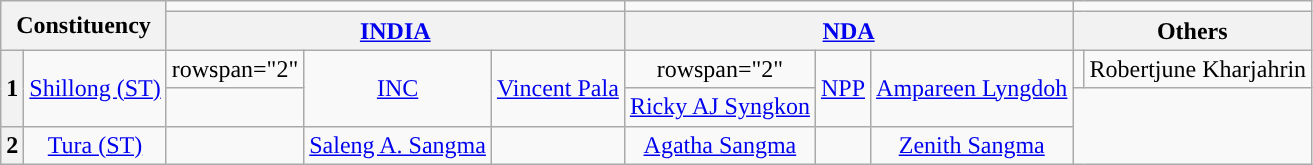<table class="wikitable sortable" style="text-align:center;">
<tr>
<th colspan="2" rowspan="2">Constituency</th>
<td colspan="3"></td>
<td colspan="3"></td>
<td colspan="3"></td>
</tr>
<tr>
<th colspan="3"><a href='#'>INDIA</a></th>
<th colspan="3"><a href='#'>NDA</a></th>
<th colspan="3">Others</th>
</tr>
<tr>
<th rowspan="2">1</th>
<td rowspan="2"><a href='#'>Shillong (ST)</a></td>
<td>rowspan="2"</td>
<td rowspan="2"><a href='#'>INC</a></td>
<td rowspan="2"><a href='#'>Vincent Pala</a></td>
<td>rowspan="2"</td>
<td rowspan="2"><a href='#'>NPP</a></td>
<td rowspan="2"><a href='#'>Ampareen Lyngdoh</a></td>
<td></td>
<td>Robertjune Kharjahrin</td>
</tr>
<tr>
<td></td>
<td><a href='#'>Ricky AJ Syngkon</a></td>
</tr>
<tr>
<th>2</th>
<td><a href='#'>Tura (ST)</a></td>
<td></td>
<td><a href='#'>Saleng A. Sangma</a></td>
<td></td>
<td><a href='#'>Agatha Sangma</a></td>
<td></td>
<td><a href='#'>Zenith Sangma</a></td>
</tr>
</table>
